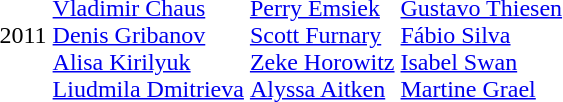<table>
<tr>
<td>2011</td>
<td><br><a href='#'>Vladimir Chaus</a><br><a href='#'>Denis Gribanov</a><br><a href='#'>Alisa Kirilyuk</a><br><a href='#'>Liudmila Dmitrieva</a></td>
<td><br><a href='#'>Perry Emsiek</a><br><a href='#'>Scott Furnary</a><br><a href='#'>Zeke Horowitz</a><br><a href='#'>Alyssa Aitken</a></td>
<td><br><a href='#'>Gustavo Thiesen</a><br><a href='#'>Fábio Silva</a><br><a href='#'>Isabel Swan</a><br><a href='#'>Martine Grael</a></td>
</tr>
<tr>
</tr>
</table>
